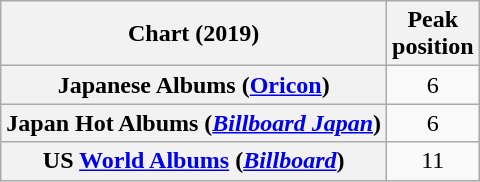<table class="wikitable plainrowheaders" style="text-align:center">
<tr>
<th scope="col">Chart (2019)</th>
<th scope="col">Peak<br>position</th>
</tr>
<tr>
<th scope="row">Japanese Albums (<a href='#'>Oricon</a>)</th>
<td>6</td>
</tr>
<tr>
<th scope="row">Japan Hot Albums (<em><a href='#'>Billboard Japan</a></em>)</th>
<td>6</td>
</tr>
<tr>
<th scope="row">US <a href='#'>World Albums</a> (<a href='#'><em>Billboard</em></a>)</th>
<td>11</td>
</tr>
</table>
